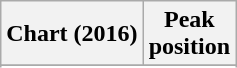<table class="wikitable plainrowheaders sortable">
<tr>
<th>Chart (2016)</th>
<th>Peak <br> position</th>
</tr>
<tr>
</tr>
<tr>
</tr>
</table>
